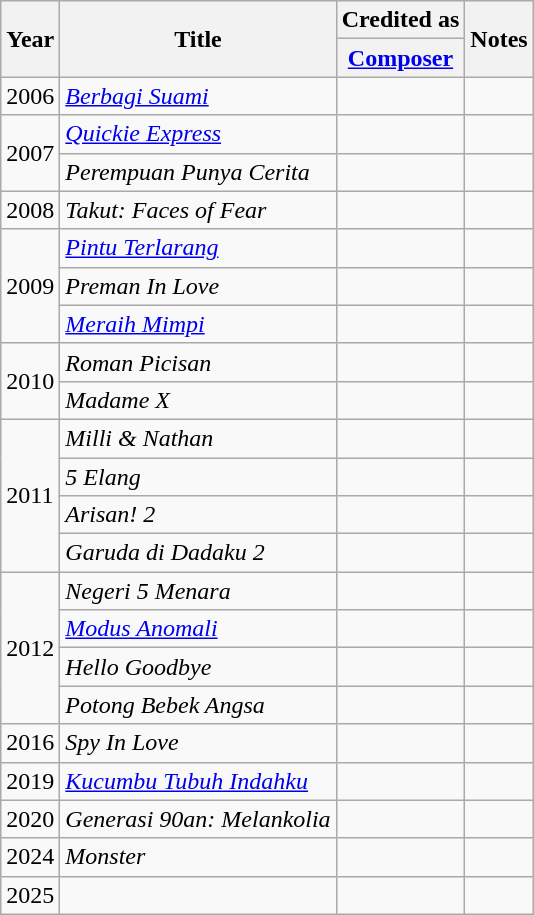<table class="wikitable plainrowheaders sortable" width="">
<tr>
<th rowspan="2" scope="col">Year</th>
<th rowspan="2" scope="col">Title</th>
<th scope="col">Credited as</th>
<th rowspan="2" class="unsortable" scope="col">Notes</th>
</tr>
<tr>
<th><a href='#'>Composer</a></th>
</tr>
<tr>
<td>2006</td>
<td><em><a href='#'>Berbagi Suami</a></em></td>
<td></td>
<td></td>
</tr>
<tr>
<td rowspan="2">2007</td>
<td><em><a href='#'>Quickie Express</a></em></td>
<td></td>
<td></td>
</tr>
<tr>
<td><em>Perempuan Punya Cerita</em></td>
<td></td>
<td></td>
</tr>
<tr>
<td>2008</td>
<td><em>Takut: Faces of Fear</em></td>
<td></td>
<td></td>
</tr>
<tr>
<td rowspan="3">2009</td>
<td><em><a href='#'>Pintu Terlarang</a></em></td>
<td></td>
<td></td>
</tr>
<tr>
<td><em>Preman In Love</em></td>
<td></td>
<td></td>
</tr>
<tr>
<td><em><a href='#'>Meraih Mimpi</a></em></td>
<td></td>
<td></td>
</tr>
<tr>
<td rowspan="2">2010</td>
<td><em>Roman Picisan</em></td>
<td></td>
<td></td>
</tr>
<tr>
<td><em>Madame X</em></td>
<td></td>
<td></td>
</tr>
<tr>
<td rowspan="4">2011</td>
<td><em>Milli &amp; Nathan</em></td>
<td></td>
<td></td>
</tr>
<tr>
<td><em>5 Elang</em></td>
<td></td>
<td></td>
</tr>
<tr>
<td><em>Arisan! 2</em></td>
<td></td>
<td></td>
</tr>
<tr>
<td><em>Garuda di Dadaku 2</em></td>
<td></td>
<td></td>
</tr>
<tr>
<td rowspan="4">2012</td>
<td><em>Negeri 5 Menara</em></td>
<td></td>
<td></td>
</tr>
<tr>
<td><em><a href='#'>Modus Anomali</a></em></td>
<td></td>
<td></td>
</tr>
<tr>
<td><em>Hello Goodbye</em></td>
<td></td>
<td></td>
</tr>
<tr>
<td><em>Potong Bebek Angsa</em></td>
<td></td>
<td></td>
</tr>
<tr>
<td>2016</td>
<td><em>Spy In Love</em></td>
<td></td>
<td></td>
</tr>
<tr>
<td>2019</td>
<td><em><a href='#'>Kucumbu Tubuh Indahku</a></em></td>
<td></td>
<td></td>
</tr>
<tr>
<td>2020</td>
<td><em>Generasi 90an: Melankolia</em></td>
<td></td>
<td></td>
</tr>
<tr>
<td>2024</td>
<td><em>Monster</em></td>
<td></td>
<td></td>
</tr>
<tr>
<td>2025</td>
<td></td>
<td></td>
<td></td>
</tr>
</table>
